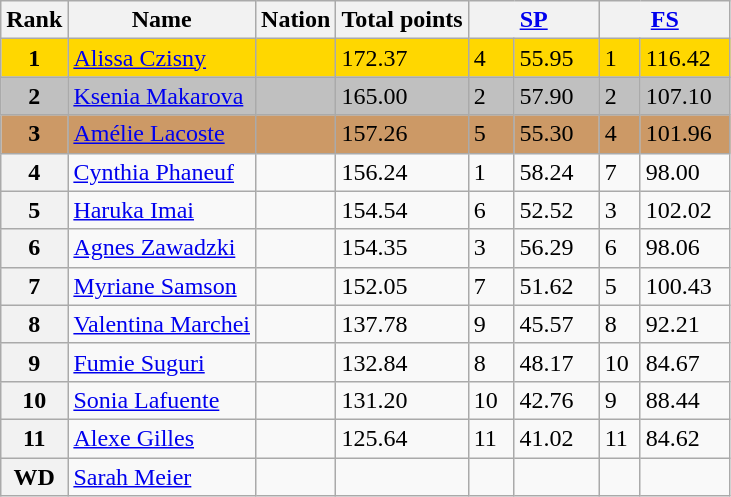<table class="wikitable sortable">
<tr>
<th>Rank</th>
<th>Name</th>
<th>Nation</th>
<th>Total points</th>
<th colspan="2" width="80px"><a href='#'>SP</a></th>
<th colspan="2" width="80px"><a href='#'>FS</a></th>
</tr>
<tr bgcolor="gold">
<td align="center"><strong>1</strong></td>
<td><a href='#'>Alissa Czisny</a></td>
<td></td>
<td>172.37</td>
<td>4</td>
<td>55.95</td>
<td>1</td>
<td>116.42</td>
</tr>
<tr bgcolor="silver">
<td align="center"><strong>2</strong></td>
<td><a href='#'>Ksenia Makarova</a></td>
<td></td>
<td>165.00</td>
<td>2</td>
<td>57.90</td>
<td>2</td>
<td>107.10</td>
</tr>
<tr bgcolor="cc9966">
<td align="center"><strong>3</strong></td>
<td><a href='#'>Amélie Lacoste</a></td>
<td></td>
<td>157.26</td>
<td>5</td>
<td>55.30</td>
<td>4</td>
<td>101.96</td>
</tr>
<tr>
<th>4</th>
<td><a href='#'>Cynthia Phaneuf</a></td>
<td></td>
<td>156.24</td>
<td>1</td>
<td>58.24</td>
<td>7</td>
<td>98.00</td>
</tr>
<tr>
<th>5</th>
<td><a href='#'>Haruka Imai</a></td>
<td></td>
<td>154.54</td>
<td>6</td>
<td>52.52</td>
<td>3</td>
<td>102.02</td>
</tr>
<tr>
<th>6</th>
<td><a href='#'>Agnes Zawadzki</a></td>
<td></td>
<td>154.35</td>
<td>3</td>
<td>56.29</td>
<td>6</td>
<td>98.06</td>
</tr>
<tr>
<th>7</th>
<td><a href='#'>Myriane Samson</a></td>
<td></td>
<td>152.05</td>
<td>7</td>
<td>51.62</td>
<td>5</td>
<td>100.43</td>
</tr>
<tr>
<th>8</th>
<td><a href='#'>Valentina Marchei</a></td>
<td></td>
<td>137.78</td>
<td>9</td>
<td>45.57</td>
<td>8</td>
<td>92.21</td>
</tr>
<tr>
<th>9</th>
<td><a href='#'>Fumie Suguri</a></td>
<td></td>
<td>132.84</td>
<td>8</td>
<td>48.17</td>
<td>10</td>
<td>84.67</td>
</tr>
<tr>
<th>10</th>
<td><a href='#'>Sonia Lafuente</a></td>
<td></td>
<td>131.20</td>
<td>10</td>
<td>42.76</td>
<td>9</td>
<td>88.44</td>
</tr>
<tr>
<th>11</th>
<td><a href='#'>Alexe Gilles</a></td>
<td></td>
<td>125.64</td>
<td>11</td>
<td>41.02</td>
<td>11</td>
<td>84.62</td>
</tr>
<tr>
<th>WD</th>
<td><a href='#'>Sarah Meier</a></td>
<td></td>
<td></td>
<td></td>
<td></td>
<td></td>
<td></td>
</tr>
</table>
